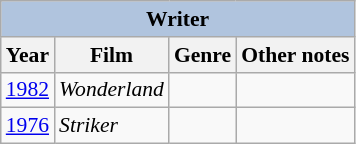<table class="wikitable" style="font-size: 90%;">
<tr>
<th colspan="4" style="background: LightSteelBlue;">Writer</th>
</tr>
<tr>
<th>Year</th>
<th>Film</th>
<th>Genre</th>
<th>Other notes</th>
</tr>
<tr>
<td><a href='#'>1982</a></td>
<td><em>Wonderland</em></td>
<td></td>
<td></td>
</tr>
<tr>
<td><a href='#'>1976</a></td>
<td><em>Striker</em></td>
<td></td>
<td></td>
</tr>
</table>
